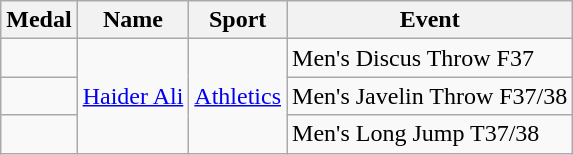<table class="wikitable">
<tr>
<th>Medal</th>
<th>Name</th>
<th>Sport</th>
<th>Event</th>
</tr>
<tr>
<td></td>
<td rowspan=3><a href='#'>Haider Ali</a></td>
<td rowspan=3><a href='#'>Athletics</a></td>
<td>Men's Discus Throw F37</td>
</tr>
<tr>
<td></td>
<td>Men's Javelin Throw F37/38</td>
</tr>
<tr>
<td></td>
<td>Men's Long Jump T37/38</td>
</tr>
</table>
